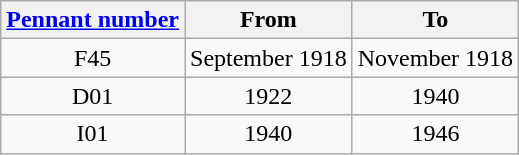<table class="wikitable" style="text-align:center">
<tr>
<th><a href='#'>Pennant number</a></th>
<th>From</th>
<th>To</th>
</tr>
<tr>
<td>F45</td>
<td>September 1918</td>
<td>November 1918</td>
</tr>
<tr>
<td>D01</td>
<td>1922</td>
<td>1940</td>
</tr>
<tr>
<td>I01</td>
<td>1940</td>
<td>1946</td>
</tr>
</table>
